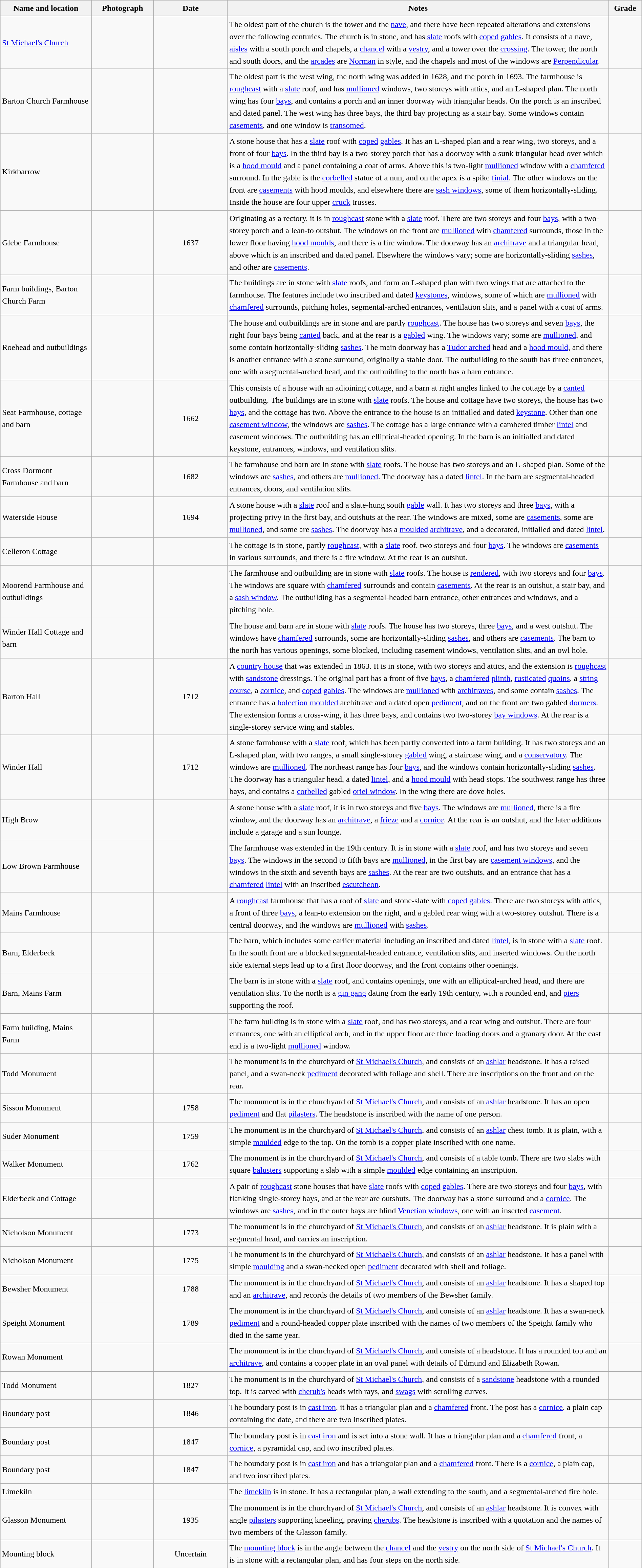<table class="wikitable sortable plainrowheaders" style="width:100%; border:0; text-align:left; line-height:150%;">
<tr>
<th scope="col"  style="width:150px">Name and location</th>
<th scope="col"  style="width:100px" class="unsortable">Photograph</th>
<th scope="col"  style="width:120px">Date</th>
<th scope="col"  style="width:650px" class="unsortable">Notes</th>
<th scope="col"  style="width:50px">Grade</th>
</tr>
<tr>
<td><a href='#'>St Michael's Church</a><br><small></small></td>
<td></td>
<td align="center"></td>
<td>The oldest part of the church is the tower and the <a href='#'>nave</a>, and there have been repeated alterations and extensions over the following centuries.  The church is in stone, and has <a href='#'>slate</a> roofs with <a href='#'>coped</a> <a href='#'>gables</a>.  It consists of a nave, <a href='#'>aisles</a> with a south porch and chapels, a <a href='#'>chancel</a> with a <a href='#'>vestry</a>, and a tower over the <a href='#'>crossing</a>.  The tower, the north and south doors, and the <a href='#'>arcades</a> are <a href='#'>Norman</a> in style, and the chapels and most of the windows are <a href='#'>Perpendicular</a>.</td>
<td align="center" ></td>
</tr>
<tr>
<td>Barton Church Farmhouse<br><small></small></td>
<td></td>
<td align="center"></td>
<td>The oldest part is the west wing, the north wing was added in 1628, and the porch in 1693.  The farmhouse is <a href='#'>roughcast</a> with a <a href='#'>slate</a> roof, and has <a href='#'>mullioned</a> windows, two storeys with attics, and an L-shaped plan.  The north wing has four <a href='#'>bays</a>, and contains a porch and an inner doorway with triangular heads.  On the porch is an inscribed and dated panel.  The west wing has three bays, the third bay projecting as a stair bay.  Some windows contain <a href='#'>casements</a>, and one window is <a href='#'>transomed</a>.</td>
<td align="center" ></td>
</tr>
<tr>
<td>Kirkbarrow<br><small></small></td>
<td></td>
<td align="center"></td>
<td>A stone house that has a <a href='#'>slate</a> roof with <a href='#'>coped</a> <a href='#'>gables</a>.  It has an L-shaped plan and a rear wing, two storeys, and a front of four <a href='#'>bays</a>.  In the third bay is a two-storey porch that has a doorway with a sunk triangular head over which is a <a href='#'>hood mould</a> and a panel containing a coat of arms.  Above this is two-light <a href='#'>mullioned</a> window with a <a href='#'>chamfered</a> surround.  In the gable is the <a href='#'>corbelled</a> statue of a nun, and on the apex is a spike <a href='#'>finial</a>.  The other windows on the front are <a href='#'>casements</a> with hood moulds, and elsewhere there are <a href='#'>sash windows</a>, some of them horizontally-sliding.  Inside the house are four upper <a href='#'>cruck</a> trusses.</td>
<td align="center" ></td>
</tr>
<tr>
<td>Glebe Farmhouse<br><small></small></td>
<td></td>
<td align="center">1637</td>
<td>Originating as a rectory, it is in <a href='#'>roughcast</a> stone with a <a href='#'>slate</a> roof.  There are two storeys and four <a href='#'>bays</a>, with a two-storey porch and a lean-to outshut.  The windows on the front are <a href='#'>mullioned</a> with <a href='#'>chamfered</a> surrounds, those in the lower floor having <a href='#'>hood moulds</a>, and there is a fire window.  The doorway has an <a href='#'>architrave</a> and a triangular head, above which is an inscribed and dated panel.  Elsewhere the windows vary; some are horizontally-sliding <a href='#'>sashes</a>, and other are <a href='#'>casements</a>.</td>
<td align="center" ></td>
</tr>
<tr>
<td>Farm buildings, Barton Church Farm<br><small></small></td>
<td></td>
<td align="center"></td>
<td>The buildings are in stone with <a href='#'>slate</a> roofs, and form an L-shaped plan with two wings that are attached to the farmhouse. The features include two inscribed and dated <a href='#'>keystones</a>, windows, some of which are <a href='#'>mullioned</a> with <a href='#'>chamfered</a> surrounds, pitching holes, segmental-arched entrances, ventilation slits, and a panel with a coat of arms.</td>
<td align="center" ></td>
</tr>
<tr>
<td>Roehead and outbuildings<br><small></small></td>
<td></td>
<td align="center"></td>
<td>The house and outbuildings are in stone and are partly <a href='#'>roughcast</a>.  The house has two storeys and seven <a href='#'>bays</a>, the right four bays being <a href='#'>canted</a> back, and at the rear is a <a href='#'>gabled</a> wing.  The windows vary; some are <a href='#'>mullioned</a>, and some contain horizontally-sliding <a href='#'>sashes</a>.  The main doorway has a <a href='#'>Tudor arched</a> head and a <a href='#'>hood mould</a>, and there is another entrance with a stone surround, originally a stable door.  The outbuilding to the south has three entrances, one with a segmental-arched head, and the outbuilding to the north has a barn entrance.</td>
<td align="center" ></td>
</tr>
<tr>
<td>Seat Farmhouse, cottage and barn<br><small></small></td>
<td></td>
<td align="center">1662</td>
<td>This consists of a house with an adjoining cottage, and a barn at right angles linked to the cottage by a <a href='#'>canted</a> outbuilding.  The buildings are in stone with <a href='#'>slate</a> roofs.  The house and cottage have two storeys, the house has two <a href='#'>bays</a>, and the cottage has two.  Above the entrance to the house is an initialled and dated <a href='#'>keystone</a>.  Other than one <a href='#'>casement window</a>, the windows are <a href='#'>sashes</a>.  The cottage has a large entrance with a cambered timber <a href='#'>lintel</a> and casement windows.  The outbuilding has an elliptical-headed opening.  In the barn is an initialled and dated keystone, entrances, windows, and ventilation slits.</td>
<td align="center" ></td>
</tr>
<tr>
<td>Cross Dormont Farmhouse and barn<br><small></small></td>
<td></td>
<td align="center">1682</td>
<td>The farmhouse and barn are in stone with <a href='#'>slate</a> roofs.  The house has two storeys and an L-shaped plan.  Some of the windows are <a href='#'>sashes</a>, and others are <a href='#'>mullioned</a>.  The doorway has a dated <a href='#'>lintel</a>.  In the barn are segmental-headed entrances, doors, and ventilation slits.</td>
<td align="center" ></td>
</tr>
<tr>
<td>Waterside House<br><small></small></td>
<td></td>
<td align="center">1694</td>
<td>A stone house with a <a href='#'>slate</a> roof and a slate-hung south <a href='#'>gable</a> wall.  It has two storeys and three <a href='#'>bays</a>, with a projecting privy in the first bay, and outshuts at the rear.  The windows are mixed, some are <a href='#'>casements</a>, some are <a href='#'>mullioned</a>, and some are <a href='#'>sashes</a>.  The doorway has a <a href='#'>moulded</a> <a href='#'>architrave</a>, and a decorated, initialled and dated <a href='#'>lintel</a>.</td>
<td align="center" ></td>
</tr>
<tr>
<td>Celleron Cottage<br><small></small></td>
<td></td>
<td align="center"></td>
<td>The cottage is in stone, partly <a href='#'>roughcast</a>, with a <a href='#'>slate</a> roof, two storeys and four <a href='#'>bays</a>.  The windows are <a href='#'>casements</a> in various surrounds, and there is a fire window.  At the rear is an outshut.</td>
<td align="center" ></td>
</tr>
<tr>
<td>Moorend Farmhouse and outbuildings<br><small></small></td>
<td></td>
<td align="center"></td>
<td>The farmhouse and outbuilding are in stone with <a href='#'>slate</a> roofs.  The house is <a href='#'>rendered</a>, with two storeys and four <a href='#'>bays</a>.  The windows are square with <a href='#'>chamfered</a> surrounds and contain <a href='#'>casements</a>.  At the rear is an outshut, a stair bay, and a <a href='#'>sash window</a>.  The outbuilding has a segmental-headed barn entrance, other entrances and windows, and a pitching hole.</td>
<td align="center" ></td>
</tr>
<tr>
<td>Winder Hall Cottage and barn<br><small></small></td>
<td></td>
<td align="center"></td>
<td>The house and barn are in stone with <a href='#'>slate</a> roofs.  The house has two storeys, three <a href='#'>bays</a>, and a west outshut.  The windows have <a href='#'>chamfered</a> surrounds, some are horizontally-sliding <a href='#'>sashes</a>, and others are <a href='#'>casements</a>.  The barn to the north has various openings, some blocked, including casement windows, ventilation slits, and an owl hole.</td>
<td align="center" ></td>
</tr>
<tr>
<td>Barton Hall<br><small></small></td>
<td></td>
<td align="center">1712</td>
<td>A <a href='#'>country house</a> that was extended in 1863.  It is in stone, with two storeys and attics, and the extension is <a href='#'>roughcast</a> with <a href='#'>sandstone</a> dressings.  The original part has a front of five <a href='#'>bays</a>, a <a href='#'>chamfered</a> <a href='#'>plinth</a>, <a href='#'>rusticated</a> <a href='#'>quoins</a>, a <a href='#'>string course</a>, a <a href='#'>cornice</a>, and <a href='#'>coped</a> <a href='#'>gables</a>.  The windows are <a href='#'>mullioned</a> with <a href='#'>architraves</a>, and some contain <a href='#'>sashes</a>.  The entrance has a <a href='#'>bolection</a> <a href='#'>moulded</a> architrave and a dated open <a href='#'>pediment</a>, and on the front are two gabled <a href='#'>dormers</a>.  The extension forms a cross-wing, it has three bays, and contains two two-storey <a href='#'>bay windows</a>.  At the rear is a single-storey service wing and stables.</td>
<td align="center" ></td>
</tr>
<tr>
<td>Winder Hall<br><small></small></td>
<td></td>
<td align="center">1712</td>
<td>A stone farmhouse with a <a href='#'>slate</a> roof, which has been partly converted into a farm building.  It has two storeys and an L-shaped plan, with two ranges, a small single-storey <a href='#'>gabled</a> wing, a staircase wing, and a <a href='#'>conservatory</a>.  The windows are <a href='#'>mullioned</a>.  The northeast range has four <a href='#'>bays</a>, and the windows contain horizontally-sliding <a href='#'>sashes</a>.  The doorway has a triangular head, a dated <a href='#'>lintel</a>, and a <a href='#'>hood mould</a> with head stops.  The southwest range has three bays, and contains a <a href='#'>corbelled</a> gabled <a href='#'>oriel window</a>.  In the wing there are dove holes.</td>
<td align="center" ></td>
</tr>
<tr>
<td>High Brow<br><small></small></td>
<td></td>
<td align="center"></td>
<td>A stone house with a <a href='#'>slate</a> roof, it is in two storeys and five <a href='#'>bays</a>.  The windows are <a href='#'>mullioned</a>, there is a fire window, and the doorway has an <a href='#'>architrave</a>, a <a href='#'>frieze</a> and a <a href='#'>cornice</a>.  At the rear is an outshut, and the later additions include a garage and a sun lounge.</td>
<td align="center" ></td>
</tr>
<tr>
<td>Low Brown Farmhouse<br><small></small></td>
<td></td>
<td align="center"></td>
<td>The farmhouse was extended in the 19th century.  It is in stone with a <a href='#'>slate</a> roof, and has two storeys and seven <a href='#'>bays</a>.  The windows in the second to fifth bays are <a href='#'>mullioned</a>, in the first bay are <a href='#'>casement windows</a>, and the windows in the sixth and seventh bays are <a href='#'>sashes</a>.  At the rear are two outshuts, and an entrance that has a <a href='#'>chamfered</a> <a href='#'>lintel</a> with an inscribed <a href='#'>escutcheon</a>.</td>
<td align="center" ></td>
</tr>
<tr>
<td>Mains Farmhouse<br><small></small></td>
<td></td>
<td align="center"></td>
<td>A <a href='#'>roughcast</a> farmhouse that has a roof of <a href='#'>slate</a> and stone-slate with <a href='#'>coped</a> <a href='#'>gables</a>.  There are two storeys with attics, a front of three <a href='#'>bays</a>, a lean-to extension on the right, and a gabled rear wing with a two-storey outshut.  There is a central doorway, and the windows are <a href='#'>mullioned</a> with <a href='#'>sashes</a>.</td>
<td align="center" ></td>
</tr>
<tr>
<td>Barn, Elderbeck<br><small></small></td>
<td></td>
<td align="center"></td>
<td>The barn, which includes some earlier material including an inscribed and dated <a href='#'>lintel</a>, is in stone with a <a href='#'>slate</a> roof.  In the south front are a blocked segmental-headed entrance, ventilation slits, and inserted windows.  On the north side external steps lead up to a first floor doorway, and the front contains other openings.</td>
<td align="center" ></td>
</tr>
<tr>
<td>Barn, Mains Farm<br><small></small></td>
<td></td>
<td align="center"></td>
<td>The barn is in stone with a <a href='#'>slate</a> roof, and contains openings, one with an elliptical-arched head, and there are ventilation slits.  To the north is a <a href='#'>gin gang</a> dating from the early 19th century, with a rounded end, and <a href='#'>piers</a> supporting the roof.</td>
<td align="center" ></td>
</tr>
<tr>
<td>Farm building, Mains Farm<br><small></small></td>
<td></td>
<td align="center"></td>
<td>The farm building is in stone with a <a href='#'>slate</a> roof, and has two storeys, and a rear wing and outshut.  There are four entrances, one with an elliptical arch, and in the upper floor are three loading doors and a granary door.  At the east end is a two-light <a href='#'>mullioned</a> window.</td>
<td align="center" ></td>
</tr>
<tr>
<td>Todd Monument<br><small></small></td>
<td></td>
<td align="center"></td>
<td>The monument is in the churchyard of <a href='#'>St Michael's Church</a>, and consists of an <a href='#'>ashlar</a> headstone.  It has a raised panel, and a swan-neck <a href='#'>pediment</a> decorated with foliage and shell.  There are inscriptions on the front and on the rear.</td>
<td align="center" ></td>
</tr>
<tr>
<td>Sisson Monument<br><small></small></td>
<td></td>
<td align="center">1758</td>
<td>The monument is in the churchyard of <a href='#'>St Michael's Church</a>, and consists of an <a href='#'>ashlar</a> headstone.  It has an open <a href='#'>pediment</a> and flat <a href='#'>pilasters</a>.  The headstone is inscribed with the name of one person.</td>
<td align="center" ></td>
</tr>
<tr>
<td>Suder Monument<br><small></small></td>
<td></td>
<td align="center">1759</td>
<td>The monument is in the churchyard of <a href='#'>St Michael's Church</a>, and consists of an <a href='#'>ashlar</a> chest tomb.  It is plain, with a simple <a href='#'>moulded</a> edge to the top.  On the tomb is a copper plate inscribed with one name.</td>
<td align="center" ></td>
</tr>
<tr>
<td>Walker Monument<br><small></small></td>
<td></td>
<td align="center">1762</td>
<td>The monument is in the churchyard of <a href='#'>St Michael's Church</a>, and consists of a table tomb.  There are two slabs with square <a href='#'>balusters</a> supporting a slab with a simple <a href='#'>moulded</a> edge containing an inscription.</td>
<td align="center" ></td>
</tr>
<tr>
<td>Elderbeck and Cottage<br><small></small></td>
<td></td>
<td align="center"></td>
<td>A pair of <a href='#'>roughcast</a> stone houses that have <a href='#'>slate</a> roofs with <a href='#'>coped</a> <a href='#'>gables</a>.  There are two storeys and four <a href='#'>bays</a>, with flanking single-storey bays, and at the rear are outshuts.  The doorway has a stone surround and a <a href='#'>cornice</a>.  The windows are <a href='#'>sashes</a>, and in the outer bays are blind <a href='#'>Venetian windows</a>, one with an inserted <a href='#'>casement</a>.</td>
<td align="center" ></td>
</tr>
<tr>
<td>Nicholson Monument<br><small></small></td>
<td></td>
<td align="center">1773</td>
<td>The monument is in the churchyard of <a href='#'>St Michael's Church</a>, and consists of an <a href='#'>ashlar</a> headstone.  It is plain with a segmental head, and carries an inscription.</td>
<td align="center" ></td>
</tr>
<tr>
<td>Nicholson Monument<br><small></small></td>
<td></td>
<td align="center">1775</td>
<td>The monument is in the churchyard of <a href='#'>St Michael's Church</a>, and consists of an <a href='#'>ashlar</a> headstone. It has a panel with simple <a href='#'>moulding</a> and a swan-necked open <a href='#'>pediment</a> decorated with shell and foliage.</td>
<td align="center" ></td>
</tr>
<tr>
<td>Bewsher Monument<br><small></small></td>
<td></td>
<td align="center">1788</td>
<td>The monument is in the churchyard of <a href='#'>St Michael's Church</a>, and consists of an <a href='#'>ashlar</a> headstone.  It has a shaped top and an <a href='#'>architrave</a>, and records the details of two members of the Bewsher family.</td>
<td align="center" ></td>
</tr>
<tr>
<td>Speight Monument<br><small></small></td>
<td></td>
<td align="center">1789</td>
<td>The monument is in the churchyard of <a href='#'>St Michael's Church</a>, and consists of an <a href='#'>ashlar</a> headstone.  It has a swan-neck <a href='#'>pediment</a> and a round-headed copper plate inscribed with the names of two members of the Speight family who died in the same year.</td>
<td align="center" ></td>
</tr>
<tr>
<td>Rowan Monument<br><small></small></td>
<td></td>
<td align="center"></td>
<td>The monument is in the churchyard of <a href='#'>St Michael's Church</a>, and consists of a headstone.  It has a rounded top and an <a href='#'>architrave</a>, and contains a copper plate in an oval panel with details of Edmund and Elizabeth Rowan.</td>
<td align="center" ></td>
</tr>
<tr>
<td>Todd Monument<br><small></small></td>
<td></td>
<td align="center">1827</td>
<td>The monument is in the churchyard of <a href='#'>St Michael's Church</a>, and consists of a <a href='#'>sandstone</a> headstone with a rounded top.  It is carved with <a href='#'>cherub's</a> heads with rays, and <a href='#'>swags</a> with scrolling curves.</td>
<td align="center" ></td>
</tr>
<tr>
<td>Boundary post<br><small></small></td>
<td></td>
<td align="center">1846</td>
<td>The boundary post is in <a href='#'>cast iron</a>, it has a triangular plan and a <a href='#'>chamfered</a> front.  The post has a <a href='#'>cornice</a>, a plain cap containing the date, and there are two inscribed plates.</td>
<td align="center" ></td>
</tr>
<tr>
<td>Boundary post<br><small></small></td>
<td></td>
<td align="center">1847</td>
<td>The boundary post is in <a href='#'>cast iron</a> and is set into a stone wall.  It has a triangular plan and a <a href='#'>chamfered</a> front, a <a href='#'>cornice</a>, a pyramidal cap, and two inscribed plates.</td>
<td align="center" ></td>
</tr>
<tr>
<td>Boundary post<br><small></small></td>
<td></td>
<td align="center">1847</td>
<td>The boundary post is in <a href='#'>cast iron</a> and has a triangular plan and a <a href='#'>chamfered</a> front.  There is a <a href='#'>cornice</a>, a plain cap, and two inscribed plates.</td>
<td align="center" ></td>
</tr>
<tr>
<td>Limekiln<br><small></small></td>
<td></td>
<td align="center"></td>
<td>The <a href='#'>limekiln</a> is in stone.  It has a rectangular plan, a wall extending to the south, and a segmental-arched fire hole.</td>
<td align="center" ></td>
</tr>
<tr>
<td>Glasson Monument<br><small></small></td>
<td></td>
<td align="center">1935</td>
<td>The monument is in the churchyard of <a href='#'>St Michael's Church</a>, and consists of an <a href='#'>ashlar</a> headstone.  It is convex with angle <a href='#'>pilasters</a> supporting kneeling, praying <a href='#'>cherubs</a>.  The headstone is inscribed with a quotation and the names of two members of the Glasson family.</td>
<td align="center" ></td>
</tr>
<tr>
<td>Mounting block<br><small></small></td>
<td></td>
<td align="center">Uncertain</td>
<td>The <a href='#'>mounting block</a> is in the angle between the <a href='#'>chancel</a> and the <a href='#'>vestry</a> on the north side of <a href='#'>St Michael's Church</a>.  It is in stone with a rectangular plan, and has four steps on the north side.</td>
<td align="center" ></td>
</tr>
<tr>
</tr>
</table>
